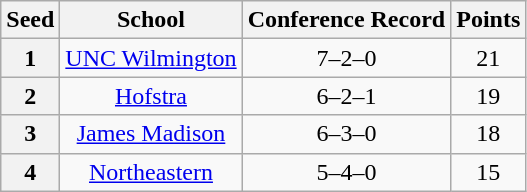<table class="wikitable" style="text-align:center">
<tr>
<th>Seed</th>
<th>School</th>
<th>Conference Record</th>
<th>Points</th>
</tr>
<tr>
<th>1</th>
<td><a href='#'>UNC Wilmington</a></td>
<td>7–2–0</td>
<td>21</td>
</tr>
<tr>
<th>2</th>
<td><a href='#'>Hofstra</a></td>
<td>6–2–1</td>
<td>19</td>
</tr>
<tr>
<th>3</th>
<td><a href='#'>James Madison</a></td>
<td>6–3–0</td>
<td>18</td>
</tr>
<tr>
<th>4</th>
<td><a href='#'>Northeastern</a></td>
<td>5–4–0</td>
<td>15</td>
</tr>
</table>
